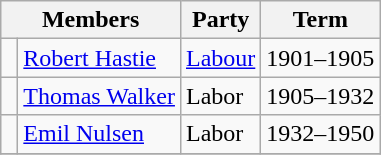<table class="wikitable">
<tr>
<th colspan="2">Members</th>
<th>Party</th>
<th>Term</th>
</tr>
<tr>
<td> </td>
<td><a href='#'>Robert Hastie</a></td>
<td><a href='#'>Labour</a></td>
<td>1901–1905</td>
</tr>
<tr>
<td> </td>
<td><a href='#'>Thomas Walker</a></td>
<td>Labor</td>
<td>1905–1932</td>
</tr>
<tr>
<td> </td>
<td><a href='#'>Emil Nulsen</a></td>
<td>Labor</td>
<td>1932–1950</td>
</tr>
<tr>
</tr>
</table>
